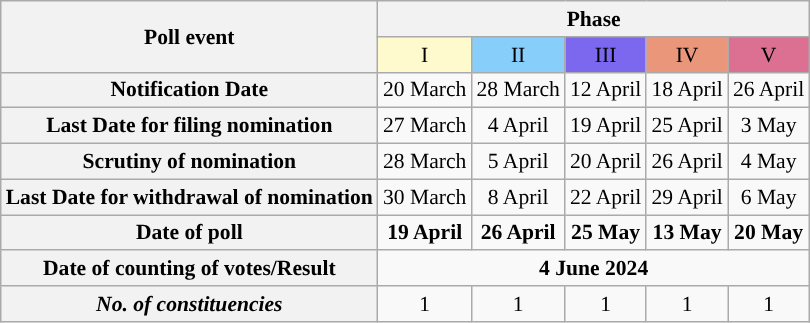<table class="wikitable" style="text-align:center;margin:auto;font-size:90%;">
<tr>
<th rowspan=2>Poll event</th>
<th colspan="5">Phase</th>
</tr>
<tr>
<td bgcolor=#FFFACD>I</td>
<td bgcolor=#87CEFA>II</td>
<td bgcolor=#7B68EE>III</td>
<td bgcolor=#E9967A>IV</td>
<td bgcolor=#DB7093>V</td>
</tr>
<tr>
<th>Notification Date</th>
<td>20 March</td>
<td>28 March</td>
<td>12 April</td>
<td>18 April</td>
<td>26 April</td>
</tr>
<tr>
<th>Last Date for filing nomination</th>
<td>27 March</td>
<td>4 April</td>
<td>19 April</td>
<td>25 April</td>
<td>3 May</td>
</tr>
<tr>
<th>Scrutiny of nomination</th>
<td>28 March</td>
<td>5 April</td>
<td>20 April</td>
<td>26 April</td>
<td>4 May</td>
</tr>
<tr>
<th>Last Date for withdrawal of nomination</th>
<td>30 March</td>
<td>8 April</td>
<td>22 April</td>
<td>29 April</td>
<td>6 May</td>
</tr>
<tr>
<th>Date of poll</th>
<td><strong>19 April</strong></td>
<td><strong>26 April</strong></td>
<td><strong>25 May</strong></td>
<td><strong>13 May</strong></td>
<td><strong>20 May</strong></td>
</tr>
<tr>
<th>Date of counting of votes/Result</th>
<td colspan="5"><strong>4 June 2024</strong></td>
</tr>
<tr>
<th><strong><em>No. of constituencies</em></strong></th>
<td>1</td>
<td>1</td>
<td>1</td>
<td>1</td>
<td>1</td>
</tr>
</table>
